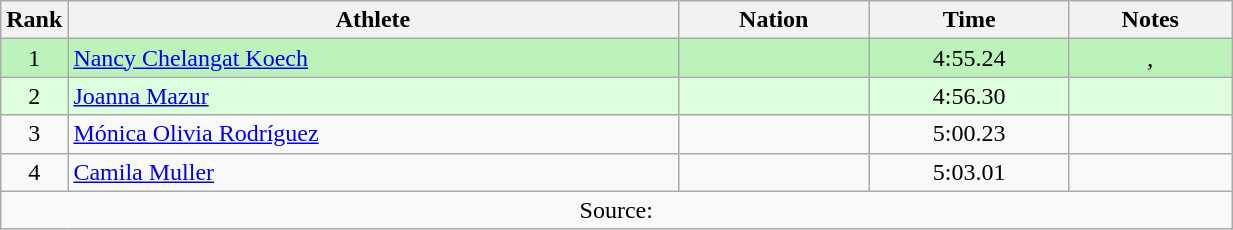<table class="wikitable sortable" style="text-align:center;width: 65%;">
<tr>
<th scope="col" style="width: 10px;">Rank</th>
<th scope="col">Athlete</th>
<th scope="col">Nation</th>
<th scope="col">Time</th>
<th scope="col">Notes</th>
</tr>
<tr bgcolor=bbf3bb>
<td>1</td>
<td align=left><a href='#'>Nancy Chelangat Koech</a><br></td>
<td align=left></td>
<td>4:55.24</td>
<td>, </td>
</tr>
<tr bgcolor=ddffdd>
<td>2</td>
<td align=left><a href='#'>Joanna Mazur</a><br></td>
<td align=left></td>
<td>4:56.30</td>
<td></td>
</tr>
<tr>
<td>3</td>
<td align=left><a href='#'>Mónica Olivia Rodríguez</a><br></td>
<td align=left></td>
<td>5:00.23</td>
<td></td>
</tr>
<tr>
<td>4</td>
<td align=left><a href='#'>Camila Muller</a><br></td>
<td align=left></td>
<td>5:03.01</td>
<td></td>
</tr>
<tr class="sortbottom">
<td colspan="5">Source:</td>
</tr>
</table>
